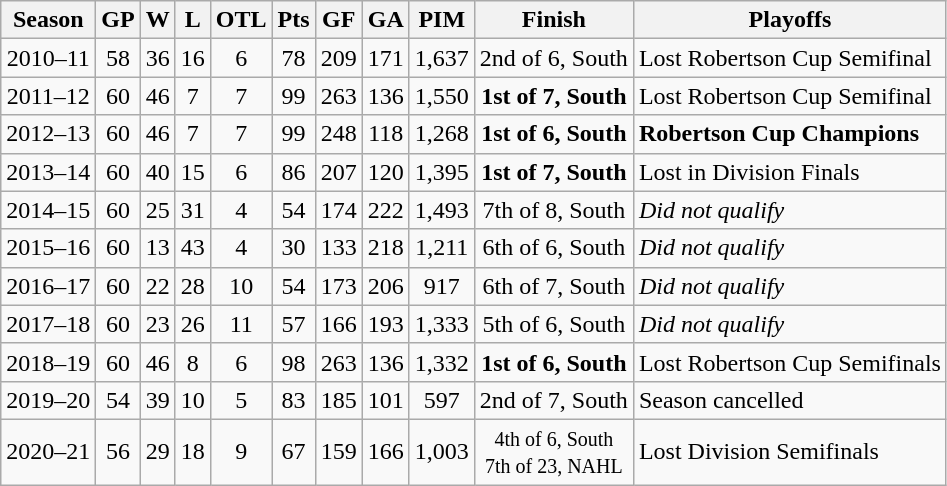<table class="wikitable" style="text-align:center">
<tr>
<th>Season</th>
<th>GP</th>
<th>W</th>
<th>L</th>
<th>OTL</th>
<th>Pts</th>
<th>GF</th>
<th>GA</th>
<th>PIM</th>
<th>Finish</th>
<th>Playoffs</th>
</tr>
<tr>
<td>2010–11</td>
<td>58</td>
<td>36</td>
<td>16</td>
<td>6</td>
<td>78</td>
<td>209</td>
<td>171</td>
<td>1,637</td>
<td>2nd of 6, South</td>
<td style="text-align:left">Lost Robertson Cup Semifinal</td>
</tr>
<tr>
<td>2011–12</td>
<td>60</td>
<td>46</td>
<td>7</td>
<td>7</td>
<td>99</td>
<td>263</td>
<td>136</td>
<td>1,550</td>
<td><strong>1st of 7, South</strong></td>
<td style="text-align:left">Lost Robertson Cup Semifinal</td>
</tr>
<tr>
<td>2012–13</td>
<td>60</td>
<td>46</td>
<td>7</td>
<td>7</td>
<td>99</td>
<td>248</td>
<td>118</td>
<td>1,268</td>
<td><strong>1st of 6, South</strong></td>
<td style="text-align:left"><strong>Robertson Cup Champions</strong></td>
</tr>
<tr>
<td>2013–14</td>
<td>60</td>
<td>40</td>
<td>15</td>
<td>6</td>
<td>86</td>
<td>207</td>
<td>120</td>
<td>1,395</td>
<td><strong>1st of 7, South</strong></td>
<td style="text-align:left">Lost in Division Finals</td>
</tr>
<tr>
<td>2014–15</td>
<td>60</td>
<td>25</td>
<td>31</td>
<td>4</td>
<td>54</td>
<td>174</td>
<td>222</td>
<td>1,493</td>
<td>7th of 8, South</td>
<td style="text-align:left"><em>Did not qualify</em></td>
</tr>
<tr>
<td>2015–16</td>
<td>60</td>
<td>13</td>
<td>43</td>
<td>4</td>
<td>30</td>
<td>133</td>
<td>218</td>
<td>1,211</td>
<td>6th of 6, South</td>
<td style="text-align:left"><em>Did not qualify</em></td>
</tr>
<tr>
<td>2016–17</td>
<td>60</td>
<td>22</td>
<td>28</td>
<td>10</td>
<td>54</td>
<td>173</td>
<td>206</td>
<td>917</td>
<td>6th of 7, South</td>
<td style="text-align:left"><em>Did not qualify</em></td>
</tr>
<tr>
<td>2017–18</td>
<td>60</td>
<td>23</td>
<td>26</td>
<td>11</td>
<td>57</td>
<td>166</td>
<td>193</td>
<td>1,333</td>
<td>5th of 6, South</td>
<td style="text-align:left"><em>Did not qualify</em></td>
</tr>
<tr>
<td>2018–19</td>
<td>60</td>
<td>46</td>
<td>8</td>
<td>6</td>
<td>98</td>
<td>263</td>
<td>136</td>
<td>1,332</td>
<td><strong>1st of 6, South</strong></td>
<td style="text-align:left">Lost Robertson Cup Semifinals</td>
</tr>
<tr>
<td>2019–20</td>
<td>54</td>
<td>39</td>
<td>10</td>
<td>5</td>
<td>83</td>
<td>185</td>
<td>101</td>
<td>597</td>
<td>2nd of 7, South</td>
<td style="text-align:left">Season cancelled</td>
</tr>
<tr>
<td>2020–21</td>
<td>56</td>
<td>29</td>
<td>18</td>
<td>9</td>
<td>67</td>
<td>159</td>
<td>166</td>
<td>1,003</td>
<td><small>4th of 6, South<br>7th of 23, NAHL</small></td>
<td style="text-align:left">Lost Division Semifinals</td>
</tr>
</table>
